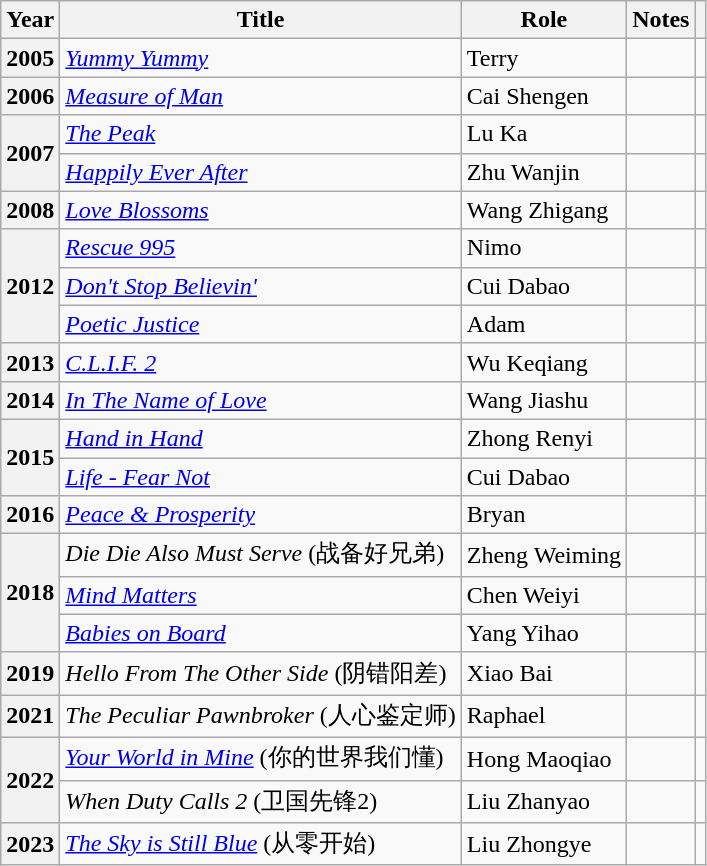<table class="wikitable sortable plainrowheaders">
<tr>
<th scope="col">Year</th>
<th scope="col">Title</th>
<th scope="col">Role</th>
<th scope="col" class="unsortable">Notes</th>
<th scope="col" class="unsortable"></th>
</tr>
<tr>
<th scope="row">2005</th>
<td><em><a href='#'>Yummy Yummy</a></em></td>
<td>Terry</td>
<td></td>
<td></td>
</tr>
<tr>
<th scope="row">2006</th>
<td><em><a href='#'>Measure of Man</a></em></td>
<td>Cai Shengen</td>
<td></td>
<td></td>
</tr>
<tr>
<th scope="row" rowspan="2">2007</th>
<td><em><a href='#'>The Peak</a></em></td>
<td>Lu Ka</td>
<td></td>
<td></td>
</tr>
<tr>
<td><em><a href='#'>Happily Ever After</a></em></td>
<td>Zhu Wanjin</td>
<td></td>
<td></td>
</tr>
<tr>
<th scope="row">2008</th>
<td><em><a href='#'>Love Blossoms</a></em></td>
<td>Wang Zhigang</td>
<td></td>
<td></td>
</tr>
<tr>
<th scope="row" rowspan="3">2012</th>
<td><em><a href='#'>Rescue 995</a></em></td>
<td>Nimo</td>
<td></td>
<td></td>
</tr>
<tr>
<td><em><a href='#'>Don't Stop Believin'</a></em></td>
<td>Cui Dabao</td>
<td></td>
<td></td>
</tr>
<tr>
<td><em><a href='#'>Poetic Justice</a></em></td>
<td>Adam</td>
<td></td>
<td></td>
</tr>
<tr>
<th scope="row">2013</th>
<td><em><a href='#'>C.L.I.F. 2</a></em></td>
<td>Wu Keqiang</td>
<td></td>
<td></td>
</tr>
<tr>
<th scope="row">2014</th>
<td><em><a href='#'>In The Name of Love</a></em></td>
<td>Wang Jiashu</td>
<td></td>
<td></td>
</tr>
<tr>
<th scope="row" rowspan="2">2015</th>
<td><em><a href='#'>Hand in Hand</a></em></td>
<td>Zhong Renyi</td>
<td></td>
<td></td>
</tr>
<tr>
<td><em><a href='#'>Life - Fear Not</a></em></td>
<td>Cui Dabao</td>
<td></td>
<td></td>
</tr>
<tr>
<th scope="row">2016</th>
<td><em><a href='#'>Peace & Prosperity</a></em></td>
<td>Bryan</td>
<td></td>
<td></td>
</tr>
<tr>
<th scope="row" rowspan="3">2018</th>
<td><em>Die Die Also Must Serve</em> (战备好兄弟)</td>
<td>Zheng Weiming</td>
<td></td>
<td></td>
</tr>
<tr>
<td><em><a href='#'>Mind Matters</a></em></td>
<td>Chen Weiyi</td>
<td></td>
<td></td>
</tr>
<tr>
<td><em><a href='#'>Babies on Board</a></em></td>
<td>Yang Yihao</td>
<td></td>
<td></td>
</tr>
<tr>
<th scope="row" rowspan="1">2019</th>
<td><em>Hello From The Other Side</em> (阴错阳差)</td>
<td>Xiao Bai</td>
<td></td>
<td></td>
</tr>
<tr>
<th scope="row">2021</th>
<td><em>The Peculiar Pawnbroker</em> (人心鉴定师)</td>
<td>Raphael</td>
<td></td>
<td></td>
</tr>
<tr>
<th scope="row" rowspan="2">2022</th>
<td><em><a href='#'>Your World in Mine</a></em> (你的世界我们懂)</td>
<td>Hong Maoqiao</td>
<td></td>
<td></td>
</tr>
<tr>
<td><em>When Duty Calls 2</em> (卫国先锋2)</td>
<td>Liu Zhanyao</td>
<td></td>
<td></td>
</tr>
<tr>
<th scope="row" rowspan="1">2023</th>
<td><em><a href='#'>The Sky is Still Blue</a></em> (从零开始)</td>
<td>Liu Zhongye</td>
<td></td>
<td></td>
</tr>
</table>
